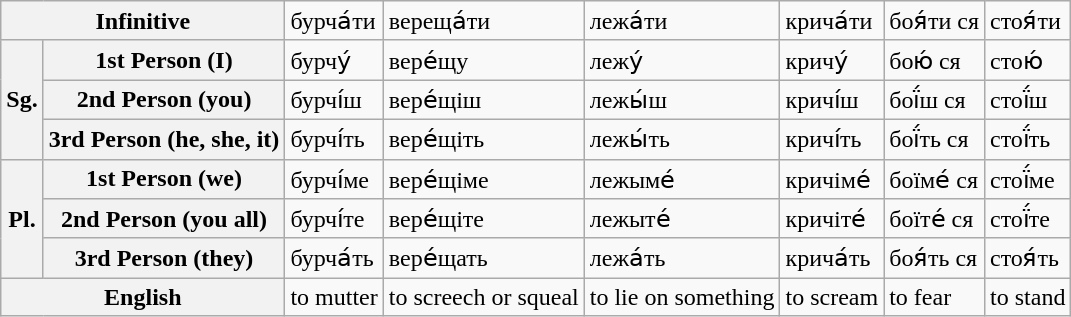<table class=wikitable>
<tr>
<th colspan="2">Infinitive</th>
<td>бурча́ти</td>
<td>вереща́ти</td>
<td>лежа́ти</td>
<td>крича́ти</td>
<td>боя́ти ся</td>
<td>стоя́ти</td>
</tr>
<tr>
<th rowspan="3">Sg.</th>
<th>1st Person (I)</th>
<td>бурчу́</td>
<td>вере́щу</td>
<td>лежу́</td>
<td>кричу́</td>
<td>бою́ ся</td>
<td>стою́</td>
</tr>
<tr>
<th>2nd Person (you)</th>
<td>бурчі́ш</td>
<td>вере́щіш</td>
<td>лежы́ш</td>
<td>кричі́ш</td>
<td>бої́ш ся</td>
<td>стої́ш</td>
</tr>
<tr>
<th>3rd Person (he, she, it)</th>
<td>бурчі́ть</td>
<td>вере́щіть</td>
<td>лежы́ть</td>
<td>кричі́ть</td>
<td>бої́ть ся</td>
<td>стої́ть</td>
</tr>
<tr>
<th rowspan="3">Pl.</th>
<th>1st Person (we)</th>
<td>бурчі́ме</td>
<td>вере́щіме</td>
<td>лежыме́</td>
<td>кричіме́</td>
<td>боїме́ ся</td>
<td>стої́ме</td>
</tr>
<tr>
<th>2nd Person (you all)</th>
<td>бурчі́те</td>
<td>вере́щіте</td>
<td>лежыте́</td>
<td>кричіте́</td>
<td>боїте́ ся</td>
<td>стої́те</td>
</tr>
<tr>
<th>3rd Person (they)</th>
<td>бурча́ть</td>
<td>вере́щать</td>
<td>лежа́ть</td>
<td>крича́ть</td>
<td>боя́ть ся</td>
<td>стоя́ть</td>
</tr>
<tr>
<th colspan="2">English</th>
<td>to mutter</td>
<td>to screech or squeal</td>
<td>to lie on something</td>
<td>to scream</td>
<td>to fear</td>
<td>to stand</td>
</tr>
</table>
